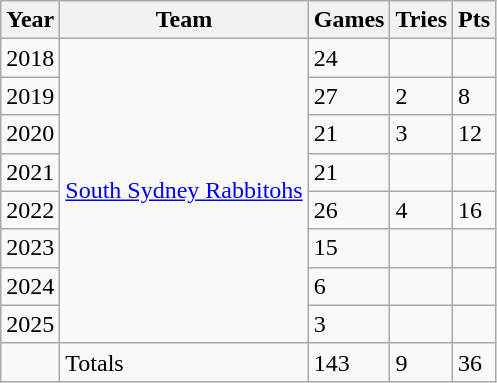<table class="wikitable">
<tr>
<th>Year</th>
<th>Team</th>
<th>Games</th>
<th>Tries</th>
<th>Pts</th>
</tr>
<tr>
<td>2018</td>
<td rowspan="8">  <a href='#'>South Sydney Rabbitohs</a></td>
<td>24</td>
<td></td>
<td></td>
</tr>
<tr>
<td>2019</td>
<td>27</td>
<td>2</td>
<td>8</td>
</tr>
<tr>
<td>2020</td>
<td>21</td>
<td>3</td>
<td>12</td>
</tr>
<tr>
<td>2021</td>
<td>21</td>
<td></td>
<td></td>
</tr>
<tr>
<td>2022</td>
<td>26</td>
<td>4</td>
<td>16</td>
</tr>
<tr>
<td>2023</td>
<td>15</td>
<td></td>
<td></td>
</tr>
<tr>
<td>2024</td>
<td>6</td>
<td></td>
<td></td>
</tr>
<tr>
<td>2025</td>
<td>3</td>
<td></td>
<td></td>
</tr>
<tr>
<td></td>
<td>Totals</td>
<td>143</td>
<td>9</td>
<td>36</td>
</tr>
</table>
